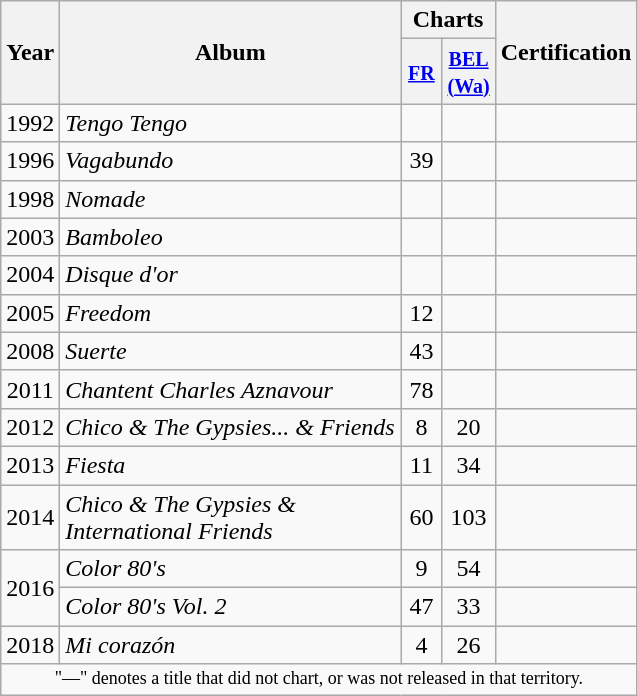<table class="wikitable">
<tr>
<th align="center" rowspan="2" width="10">Year</th>
<th align="center" rowspan="2" width="220">Album</th>
<th align="center" colspan="2">Charts</th>
<th align="center" rowspan="2" width="40">Certification</th>
</tr>
<tr>
<th width="20"><small><a href='#'>FR</a></small><br></th>
<th width="20"><small><a href='#'>BEL<br>(Wa)</a></small><br></th>
</tr>
<tr>
<td align="center">1992</td>
<td><em>Tengo Tengo</em></td>
<td align="center"></td>
<td align="center"></td>
<td align="center"></td>
</tr>
<tr>
<td align="center">1996</td>
<td><em>Vagabundo</em></td>
<td align="center">39</td>
<td align="center"></td>
<td align="center"></td>
</tr>
<tr>
<td align="center">1998</td>
<td><em>Nomade</em></td>
<td align="center"></td>
<td align="center"></td>
<td align="center"></td>
</tr>
<tr>
<td align="center">2003</td>
<td><em>Bamboleo</em></td>
<td align="center"></td>
<td align="center"></td>
<td align="center"></td>
</tr>
<tr>
<td align="center">2004</td>
<td><em>Disque d'or</em></td>
<td align="center"></td>
<td align="center"></td>
<td align="center"></td>
</tr>
<tr>
<td align="center">2005</td>
<td><em>Freedom</em></td>
<td align="center">12</td>
<td align="center"></td>
<td align="center"></td>
</tr>
<tr>
<td align="center">2008</td>
<td><em>Suerte</em></td>
<td align="center">43</td>
<td align="center"></td>
<td align="center"></td>
</tr>
<tr>
<td align="center">2011</td>
<td><em>Chantent Charles Aznavour</em></td>
<td align="center">78</td>
<td align="center"></td>
<td align="center"></td>
</tr>
<tr>
<td align="center">2012</td>
<td><em>Chico & The Gypsies... & Friends</em></td>
<td align="center">8</td>
<td align="center">20</td>
<td align="center"></td>
</tr>
<tr>
<td align="center">2013</td>
<td><em>Fiesta</em></td>
<td align="center">11</td>
<td align="center">34</td>
<td align="center"></td>
</tr>
<tr>
<td align="center">2014</td>
<td><em>Chico & The Gypsies & International Friends</em></td>
<td align="center">60</td>
<td align="center">103</td>
<td align="center"></td>
</tr>
<tr>
<td align="center" rowspan="2">2016</td>
<td><em>Color 80's</em></td>
<td align="center">9</td>
<td align="center">54</td>
<td align="center"></td>
</tr>
<tr>
<td><em>Color 80's Vol. 2</em></td>
<td align="center">47<br></td>
<td align="center">33</td>
<td align="center"></td>
</tr>
<tr>
<td align="center">2018</td>
<td><em>Mi corazón</em></td>
<td align="center">4</td>
<td align="center">26</td>
<td align="center"></td>
</tr>
<tr>
<td align="center" colspan="5" style="font-size:9pt">"—" denotes a title that did not chart, or was not released in that territory.</td>
</tr>
</table>
